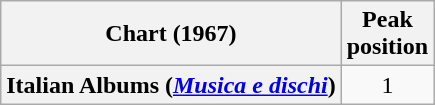<table class="wikitable plainrowheaders" style="text-align:center">
<tr>
<th scope="col">Chart (1967)</th>
<th scope="col">Peak<br>position</th>
</tr>
<tr>
<th scope="row">Italian Albums (<em><a href='#'>Musica e dischi</a></em>)</th>
<td>1</td>
</tr>
</table>
